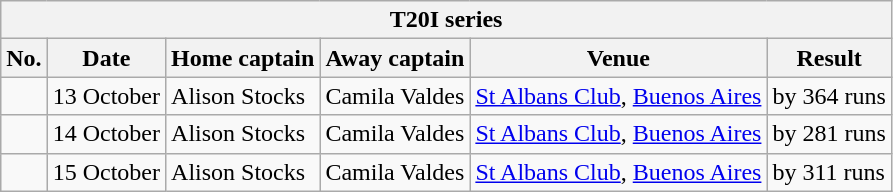<table class="wikitable">
<tr>
<th colspan="6">T20I series</th>
</tr>
<tr>
<th>No.</th>
<th>Date</th>
<th>Home captain</th>
<th>Away captain</th>
<th>Venue</th>
<th>Result</th>
</tr>
<tr>
<td></td>
<td>13 October</td>
<td>Alison Stocks</td>
<td>Camila Valdes</td>
<td><a href='#'>St Albans Club</a>, <a href='#'>Buenos Aires</a></td>
<td> by 364 runs</td>
</tr>
<tr>
<td></td>
<td>14 October</td>
<td>Alison Stocks</td>
<td>Camila Valdes</td>
<td><a href='#'>St Albans Club</a>, <a href='#'>Buenos Aires</a></td>
<td> by 281 runs</td>
</tr>
<tr>
<td></td>
<td>15 October</td>
<td>Alison Stocks</td>
<td>Camila Valdes</td>
<td><a href='#'>St Albans Club</a>, <a href='#'>Buenos Aires</a></td>
<td> by 311 runs</td>
</tr>
</table>
